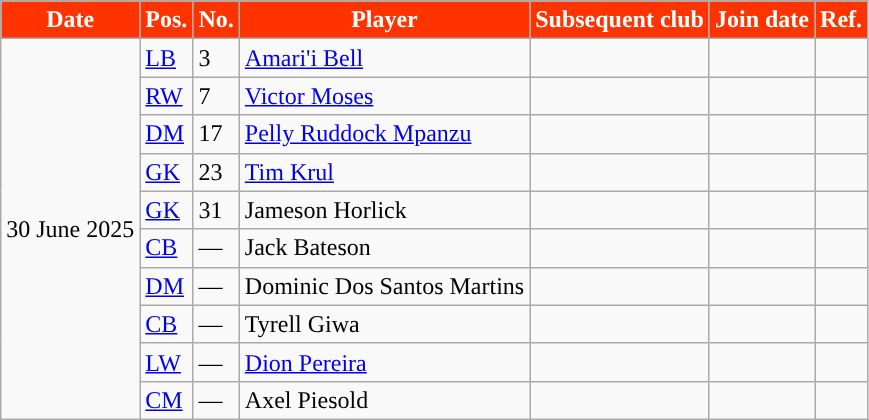<table class="wikitable plainrowheaders sortable">
<tr>
<th style="background:#FF3300; color:white; ">Date</th>
<th style="background:#FF3300; color:white; ">Pos.</th>
<th style="background:#FF3300; color:white; ">No.</th>
<th style="background:#FF3300; color:white; ">Player</th>
<th style="background:#FF3300; color:white; ">Subsequent club</th>
<th style="background:#FF3300; color:white; ">Join date</th>
<th style="background:#FF3300; color:white; ">Ref.</th>
</tr>
<tr>
<td rowspan="10">30 June 2025</td>
<td><a href='#'>LB</a></td>
<td>3</td>
<td> <a href='#'>Amari'i Bell</a></td>
<td></td>
<td></td>
<td></td>
</tr>
<tr>
<td><a href='#'>RW</a></td>
<td>7</td>
<td> <a href='#'>Victor Moses</a></td>
<td></td>
<td></td>
<td></td>
</tr>
<tr>
<td><a href='#'>DM</a></td>
<td>17</td>
<td> <a href='#'>Pelly Ruddock Mpanzu</a></td>
<td></td>
<td></td>
<td></td>
</tr>
<tr>
<td><a href='#'>GK</a></td>
<td>23</td>
<td> <a href='#'>Tim Krul</a></td>
<td></td>
<td></td>
<td></td>
</tr>
<tr>
<td><a href='#'>GK</a></td>
<td>31</td>
<td> Jameson Horlick</td>
<td></td>
<td></td>
<td></td>
</tr>
<tr>
<td><a href='#'>CB</a></td>
<td>—</td>
<td> Jack Bateson</td>
<td></td>
<td></td>
<td></td>
</tr>
<tr>
<td><a href='#'>DM</a></td>
<td>—</td>
<td> Dominic Dos Santos Martins</td>
<td></td>
<td></td>
<td></td>
</tr>
<tr>
<td><a href='#'>CB</a></td>
<td>—</td>
<td> Tyrell Giwa</td>
<td></td>
<td></td>
<td></td>
</tr>
<tr>
<td><a href='#'>LW</a></td>
<td>—</td>
<td> <a href='#'>Dion Pereira</a></td>
<td></td>
<td></td>
<td></td>
</tr>
<tr>
<td><a href='#'>CM</a></td>
<td>—</td>
<td> Axel Piesold</td>
<td></td>
<td></td>
<td></td>
</tr>
</table>
